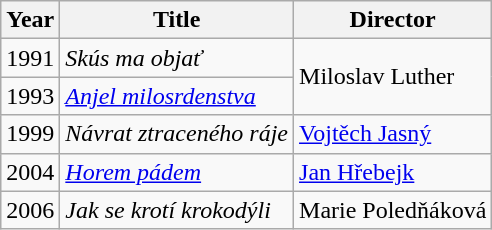<table class="wikitable">
<tr>
<th>Year</th>
<th>Title</th>
<th>Director</th>
</tr>
<tr>
<td>1991</td>
<td><em>Skús ma objať</em></td>
<td rowspan="2">Miloslav Luther</td>
</tr>
<tr>
<td>1993</td>
<td><em><a href='#'>Anjel milosrdenstva</a></em></td>
</tr>
<tr>
<td>1999</td>
<td><em>Návrat ztraceného ráje</em> </td>
<td><a href='#'>Vojtěch Jasný</a></td>
</tr>
<tr>
<td>2004</td>
<td><em><a href='#'>Horem pádem</a></em></td>
<td><a href='#'>Jan Hřebejk</a></td>
</tr>
<tr>
<td>2006</td>
<td><em>Jak se krotí krokodýli</em></td>
<td>Marie Poledňáková</td>
</tr>
</table>
